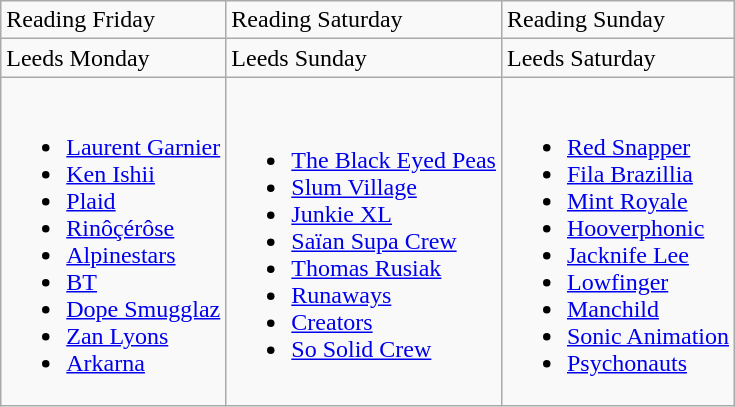<table class="wikitable">
<tr>
<td>Reading Friday</td>
<td>Reading Saturday</td>
<td>Reading Sunday</td>
</tr>
<tr>
<td>Leeds Monday</td>
<td>Leeds Sunday</td>
<td>Leeds Saturday</td>
</tr>
<tr>
<td><br><ul><li><a href='#'>Laurent Garnier</a></li><li><a href='#'>Ken Ishii</a></li><li><a href='#'>Plaid</a></li><li><a href='#'>Rinôçérôse</a></li><li><a href='#'>Alpinestars</a></li><li><a href='#'>BT</a></li><li><a href='#'>Dope Smugglaz</a></li><li><a href='#'>Zan Lyons</a></li><li><a href='#'>Arkarna</a></li></ul></td>
<td><br><ul><li><a href='#'>The Black Eyed Peas</a></li><li><a href='#'>Slum Village</a></li><li><a href='#'>Junkie XL</a></li><li><a href='#'>Saïan Supa Crew</a></li><li><a href='#'>Thomas Rusiak</a></li><li><a href='#'>Runaways</a></li><li><a href='#'>Creators</a></li><li><a href='#'>So Solid Crew</a></li></ul></td>
<td><br><ul><li><a href='#'>Red Snapper</a></li><li><a href='#'>Fila Brazillia</a></li><li><a href='#'>Mint Royale</a></li><li><a href='#'>Hooverphonic</a></li><li><a href='#'>Jacknife Lee</a></li><li><a href='#'>Lowfinger</a></li><li><a href='#'>Manchild</a></li><li><a href='#'>Sonic Animation</a></li><li><a href='#'>Psychonauts</a></li></ul></td>
</tr>
</table>
